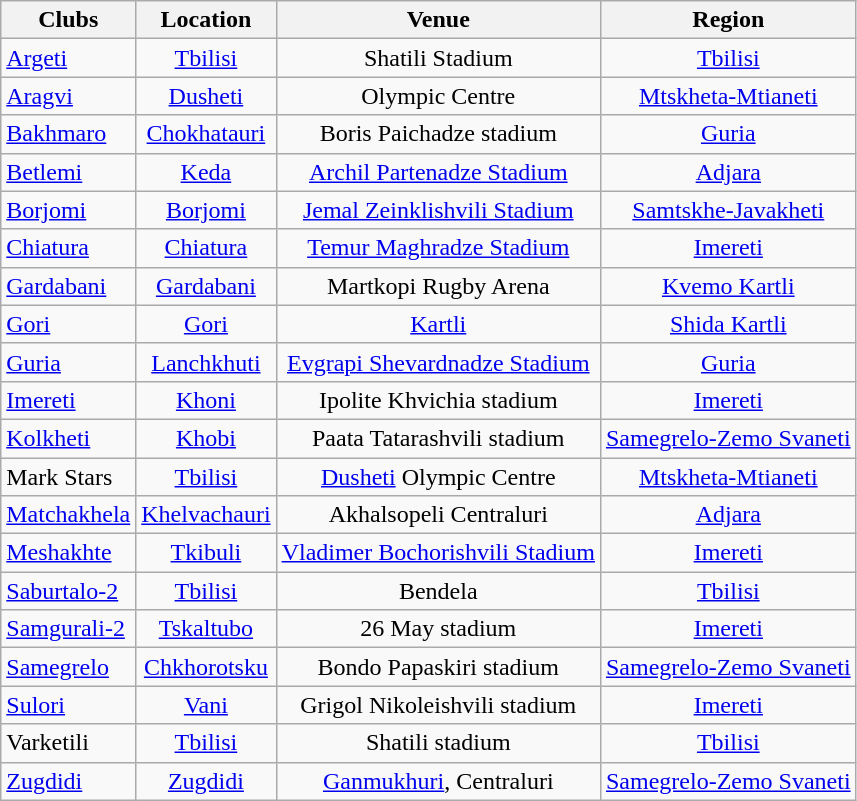<table class="wikitable sortable" style="text-align:center;">
<tr>
<th>Clubs</th>
<th>Location</th>
<th>Venue</th>
<th>Region</th>
</tr>
<tr>
<td style="text-align:left;"><a href='#'>Argeti</a></td>
<td><a href='#'>Tbilisi</a></td>
<td>Shatili Stadium</td>
<td><a href='#'>Tbilisi</a></td>
</tr>
<tr>
<td style="text-align:left;"><a href='#'>Aragvi</a></td>
<td><a href='#'>Dusheti</a></td>
<td>Olympic Centre</td>
<td><a href='#'>Mtskheta-Mtianeti</a></td>
</tr>
<tr>
<td style="text-align:left;"><a href='#'>Bakhmaro</a></td>
<td><a href='#'>Chokhatauri</a></td>
<td>Boris Paichadze stadium</td>
<td><a href='#'>Guria</a></td>
</tr>
<tr>
<td style="text-align:left;"><a href='#'>Betlemi</a></td>
<td><a href='#'>Keda</a></td>
<td><a href='#'>Archil Partenadze Stadium</a></td>
<td><a href='#'>Adjara</a></td>
</tr>
<tr>
<td style="text-align:left;"><a href='#'>Borjomi</a></td>
<td><a href='#'>Borjomi</a></td>
<td><a href='#'>Jemal Zeinklishvili Stadium</a></td>
<td><a href='#'>Samtskhe-Javakheti</a></td>
</tr>
<tr>
<td style="text-align:left;"><a href='#'>Chiatura</a></td>
<td><a href='#'>Chiatura</a></td>
<td><a href='#'>Temur Maghradze Stadium</a></td>
<td><a href='#'>Imereti</a></td>
</tr>
<tr>
<td style="text-align:left;"><a href='#'>Gardabani</a></td>
<td><a href='#'>Gardabani</a></td>
<td>Martkopi Rugby Arena</td>
<td><a href='#'>Kvemo Kartli</a></td>
</tr>
<tr>
<td style="text-align:left;"><a href='#'>Gori</a></td>
<td><a href='#'>Gori</a></td>
<td><a href='#'>Kartli</a></td>
<td><a href='#'>Shida Kartli</a></td>
</tr>
<tr>
<td style="text-align:left;"><a href='#'>Guria</a></td>
<td><a href='#'>Lanchkhuti</a></td>
<td><a href='#'>Evgrapi Shevardnadze Stadium</a></td>
<td><a href='#'>Guria</a></td>
</tr>
<tr>
<td style="text-align:left;"><a href='#'>Imereti</a></td>
<td><a href='#'>Khoni</a></td>
<td>Ipolite Khvichia stadium</td>
<td><a href='#'>Imereti</a></td>
</tr>
<tr>
<td style="text-align:left;"><a href='#'>Kolkheti</a></td>
<td><a href='#'>Khobi</a></td>
<td>Paata Tatarashvili stadium</td>
<td><a href='#'>Samegrelo-Zemo Svaneti</a></td>
</tr>
<tr>
<td style="text-align:left;">Mark Stars</td>
<td><a href='#'>Tbilisi</a></td>
<td><a href='#'>Dusheti</a> Olympic Centre</td>
<td><a href='#'>Mtskheta-Mtianeti</a></td>
</tr>
<tr>
<td style="text-align:left;"><a href='#'>Matchakhela</a></td>
<td><a href='#'>Khelvachauri</a></td>
<td>Akhalsopeli Centraluri</td>
<td><a href='#'>Adjara</a></td>
</tr>
<tr>
<td style="text-align:left;"><a href='#'>Meshakhte</a></td>
<td><a href='#'>Tkibuli</a></td>
<td><a href='#'>Vladimer Bochorishvili Stadium</a></td>
<td><a href='#'>Imereti</a></td>
</tr>
<tr>
<td style="text-align:left;"><a href='#'>Saburtalo-2</a></td>
<td><a href='#'>Tbilisi</a></td>
<td>Bendela</td>
<td><a href='#'>Tbilisi</a></td>
</tr>
<tr>
<td style="text-align:left;"><a href='#'>Samgurali-2</a></td>
<td><a href='#'>Tskaltubo</a></td>
<td>26 May stadium</td>
<td><a href='#'>Imereti</a></td>
</tr>
<tr>
<td style="text-align:left;"><a href='#'>Samegrelo</a></td>
<td><a href='#'>Chkhorotsku</a></td>
<td>Bondo Papaskiri stadium</td>
<td><a href='#'>Samegrelo-Zemo Svaneti</a></td>
</tr>
<tr>
<td style="text-align:left;"><a href='#'>Sulori</a></td>
<td><a href='#'>Vani</a></td>
<td>Grigol Nikoleishvili stadium</td>
<td><a href='#'>Imereti</a></td>
</tr>
<tr>
<td style="text-align:left;">Varketili</td>
<td><a href='#'>Tbilisi</a></td>
<td>Shatili stadium</td>
<td><a href='#'>Tbilisi</a></td>
</tr>
<tr>
<td style="text-align:left;"><a href='#'>Zugdidi</a></td>
<td><a href='#'>Zugdidi</a></td>
<td><a href='#'>Ganmukhuri</a>, Centraluri</td>
<td><a href='#'>Samegrelo-Zemo Svaneti</a></td>
</tr>
</table>
